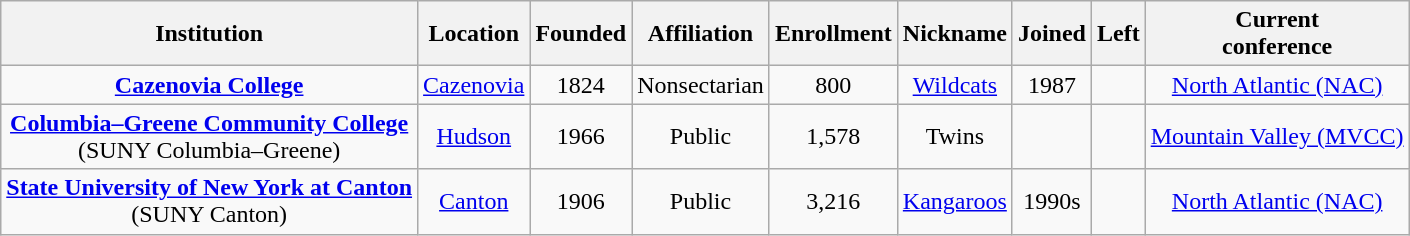<table class="wikitable sortable" style="text-align:center">
<tr>
<th>Institution</th>
<th>Location</th>
<th>Founded</th>
<th>Affiliation</th>
<th>Enrollment</th>
<th>Nickname</th>
<th>Joined</th>
<th>Left</th>
<th>Current<br>conference</th>
</tr>
<tr>
<td><strong><a href='#'>Cazenovia College</a></strong></td>
<td><a href='#'>Cazenovia</a></td>
<td>1824</td>
<td>Nonsectarian</td>
<td>800</td>
<td><a href='#'>Wildcats</a></td>
<td>1987</td>
<td></td>
<td><a href='#'>North Atlantic (NAC)</a></td>
</tr>
<tr>
<td><strong><a href='#'>Columbia–Greene Community College</a></strong><br>(SUNY Columbia–Greene)</td>
<td><a href='#'>Hudson</a></td>
<td>1966</td>
<td>Public</td>
<td>1,578</td>
<td>Twins</td>
<td></td>
<td></td>
<td><a href='#'>Mountain Valley (MVCC)</a><br></td>
</tr>
<tr>
<td><strong><a href='#'>State University of New York at Canton</a></strong><br>(SUNY Canton)</td>
<td><a href='#'>Canton</a></td>
<td>1906</td>
<td>Public</td>
<td>3,216</td>
<td><a href='#'>Kangaroos</a></td>
<td>1990s</td>
<td></td>
<td><a href='#'>North Atlantic (NAC)</a></td>
</tr>
</table>
